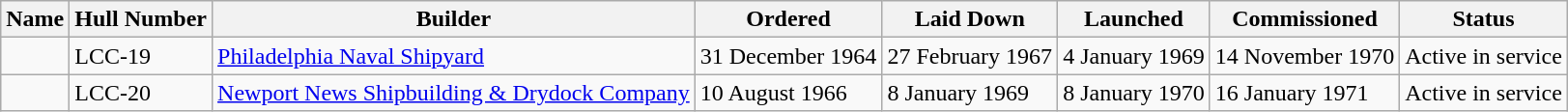<table class="sortable wikitable">
<tr>
<th>Name</th>
<th>Hull Number</th>
<th>Builder</th>
<th>Ordered</th>
<th>Laid Down</th>
<th>Launched</th>
<th>Commissioned</th>
<th>Status</th>
</tr>
<tr>
<td></td>
<td>LCC-19</td>
<td><a href='#'>Philadelphia Naval Shipyard</a></td>
<td>31 December 1964</td>
<td>27 February 1967</td>
<td>4 January 1969</td>
<td>14 November 1970</td>
<td>Active in service</td>
</tr>
<tr>
<td></td>
<td>LCC-20</td>
<td><a href='#'>Newport News Shipbuilding & Drydock Company</a></td>
<td>10 August 1966</td>
<td>8 January 1969</td>
<td>8 January 1970</td>
<td>16 January 1971</td>
<td>Active in service</td>
</tr>
</table>
